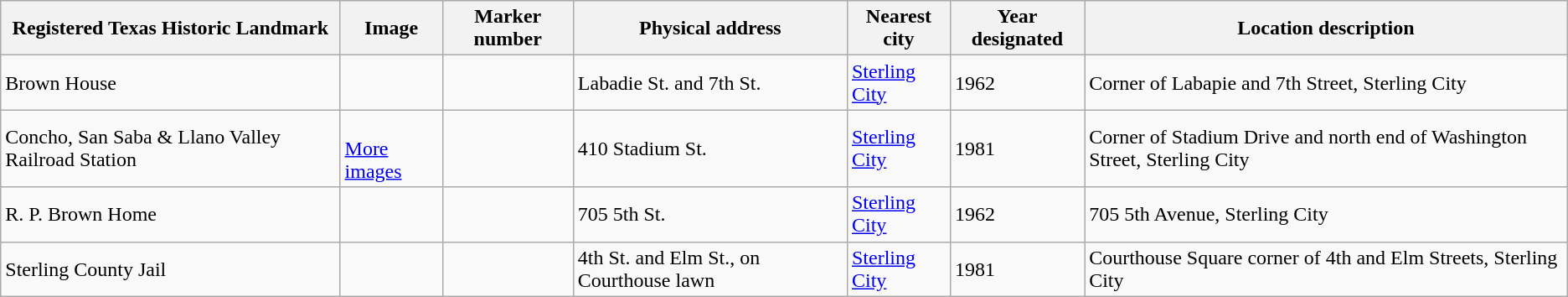<table class="wikitable sortable">
<tr>
<th>Registered Texas Historic Landmark</th>
<th>Image</th>
<th>Marker number</th>
<th>Physical address</th>
<th>Nearest city</th>
<th>Year designated</th>
<th>Location description</th>
</tr>
<tr>
<td>Brown House</td>
<td></td>
<td></td>
<td>Labadie St. and 7th St.<br></td>
<td><a href='#'>Sterling City</a></td>
<td>1962</td>
<td>Corner of Labapie and 7th Street, Sterling City</td>
</tr>
<tr>
<td>Concho, San Saba & Llano Valley Railroad Station</td>
<td><br> <a href='#'>More images</a></td>
<td></td>
<td>410 Stadium St.<br></td>
<td><a href='#'>Sterling City</a></td>
<td>1981</td>
<td>Corner of Stadium Drive and north end of Washington Street, Sterling City</td>
</tr>
<tr>
<td>R. P. Brown Home</td>
<td></td>
<td></td>
<td>705 5th St.<br></td>
<td><a href='#'>Sterling City</a></td>
<td>1962</td>
<td>705 5th Avenue, Sterling City</td>
</tr>
<tr>
<td>Sterling County Jail</td>
<td></td>
<td></td>
<td>4th St. and Elm St., on Courthouse lawn<br></td>
<td><a href='#'>Sterling City</a></td>
<td>1981</td>
<td>Courthouse Square corner of 4th and Elm Streets, Sterling City</td>
</tr>
</table>
